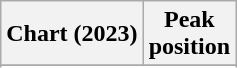<table class="wikitable sortable plainrowheaders" style="text-align:center;">
<tr>
<th scope="col">Chart (2023)</th>
<th scope="col">Peak<br>position</th>
</tr>
<tr>
</tr>
<tr>
</tr>
<tr>
</tr>
<tr>
</tr>
<tr>
</tr>
<tr>
</tr>
<tr>
</tr>
</table>
